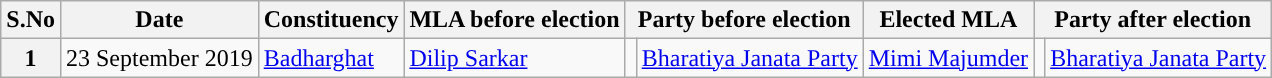<table class="wikitable sortable">
<tr>
<th>S.No</th>
<th>Date</th>
<th>Constituency</th>
<th>MLA before election</th>
<th colspan="2">Party before election</th>
<th>Elected MLA</th>
<th colspan="2">Party after election</th>
</tr>
<tr>
<th>1</th>
<td>23 September 2019</td>
<td><a href='#'>Badharghat</a></td>
<td><a href='#'>Dilip Sarkar</a></td>
<td></td>
<td><a href='#'>Bharatiya Janata Party</a></td>
<td><a href='#'>Mimi Majumder</a></td>
<td></td>
<td><a href='#'>Bharatiya Janata Party</a></td>
</tr>
</table>
